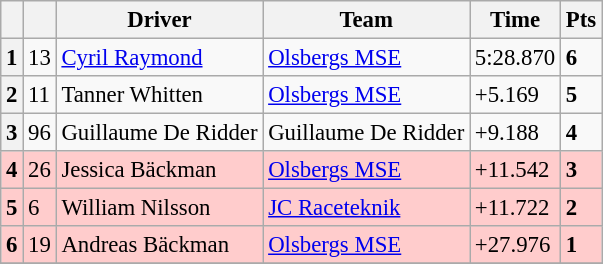<table class=wikitable style="font-size:95%">
<tr>
<th></th>
<th></th>
<th>Driver</th>
<th>Team</th>
<th>Time</th>
<th>Pts</th>
</tr>
<tr>
<th>1</th>
<td>13</td>
<td> <a href='#'>Cyril Raymond</a></td>
<td><a href='#'>Olsbergs MSE</a></td>
<td>5:28.870</td>
<td><strong>6</strong></td>
</tr>
<tr>
<th>2</th>
<td>11</td>
<td> Tanner Whitten</td>
<td><a href='#'>Olsbergs MSE</a></td>
<td>+5.169</td>
<td><strong>5</strong></td>
</tr>
<tr>
<th>3</th>
<td>96</td>
<td> Guillaume De Ridder</td>
<td>Guillaume De Ridder</td>
<td>+9.188</td>
<td><strong>4</strong></td>
</tr>
<tr>
<th style="background:#ffcccc;">4</th>
<td style="background:#ffcccc;">26</td>
<td style="background:#ffcccc;"> Jessica Bäckman</td>
<td style="background:#ffcccc;"><a href='#'>Olsbergs MSE</a></td>
<td style="background:#ffcccc;">+11.542</td>
<td style="background:#ffcccc;"><strong>3</strong></td>
</tr>
<tr>
<th style="background:#ffcccc;">5</th>
<td style="background:#ffcccc;">6</td>
<td style="background:#ffcccc;"> William Nilsson</td>
<td style="background:#ffcccc;"><a href='#'>JC Raceteknik</a></td>
<td style="background:#ffcccc;">+11.722</td>
<td style="background:#ffcccc;"><strong>2</strong></td>
</tr>
<tr>
<th style="background:#ffcccc;">6</th>
<td style="background:#ffcccc;">19</td>
<td style="background:#ffcccc;"> Andreas Bäckman</td>
<td style="background:#ffcccc;"><a href='#'>Olsbergs MSE</a></td>
<td style="background:#ffcccc;">+27.976</td>
<td style="background:#ffcccc;"><strong>1</strong></td>
</tr>
<tr>
</tr>
</table>
